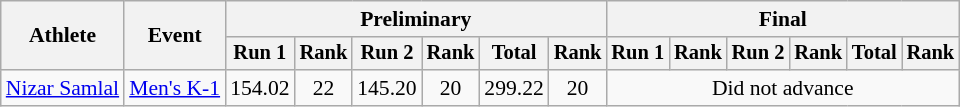<table class=wikitable style=font-size:90%;text-align:center>
<tr>
<th rowspan=2>Athlete</th>
<th rowspan=2>Event</th>
<th colspan=6>Preliminary</th>
<th colspan=6>Final</th>
</tr>
<tr style=font-size:95%>
<th>Run 1</th>
<th>Rank</th>
<th>Run 2</th>
<th>Rank</th>
<th>Total</th>
<th>Rank</th>
<th>Run 1</th>
<th>Rank</th>
<th>Run 2</th>
<th>Rank</th>
<th>Total</th>
<th>Rank</th>
</tr>
<tr>
<td align=left><a href='#'>Nizar Samlal</a></td>
<td align=left><a href='#'>Men's K-1</a></td>
<td>154.02</td>
<td>22</td>
<td>145.20</td>
<td>20</td>
<td>299.22</td>
<td>20</td>
<td colspan=6>Did not advance</td>
</tr>
</table>
